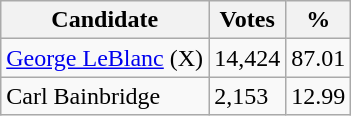<table class="wikitable">
<tr>
<th>Candidate</th>
<th>Votes</th>
<th>%</th>
</tr>
<tr>
<td><a href='#'>George LeBlanc</a> (X)</td>
<td>14,424</td>
<td>87.01</td>
</tr>
<tr>
<td>Carl Bainbridge</td>
<td>2,153</td>
<td>12.99</td>
</tr>
</table>
